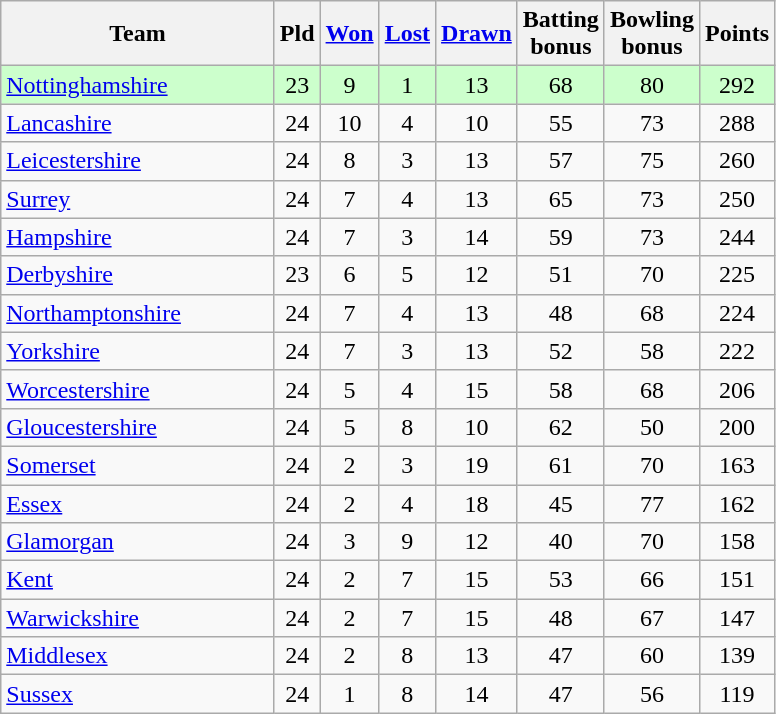<table class="wikitable" style="text-align:center;">
<tr>
<th width=175>Team</th>
<th width=20 abbr="Played">Pld</th>
<th width=20 abbr="Won"><a href='#'>Won</a></th>
<th width=20 abbr="Lost"><a href='#'>Lost</a></th>
<th width=20 abbr="Drawn"><a href='#'>Drawn</a></th>
<th width=20 abbr="Bonus points">Batting bonus</th>
<th width=20 abbr="Bonus points">Bowling bonus</th>
<th width=20 abbr="Points">Points</th>
</tr>
<tr style="background:#ccffcc;">
<td style="text-align:left;"><a href='#'>Nottinghamshire</a></td>
<td>23</td>
<td>9</td>
<td>1</td>
<td>13</td>
<td>68</td>
<td>80</td>
<td>292</td>
</tr>
<tr>
<td style="text-align:left;"><a href='#'>Lancashire</a></td>
<td>24</td>
<td>10</td>
<td>4</td>
<td>10</td>
<td>55</td>
<td>73</td>
<td>288</td>
</tr>
<tr>
<td style="text-align:left;"><a href='#'>Leicestershire</a></td>
<td>24</td>
<td>8</td>
<td>3</td>
<td>13</td>
<td>57</td>
<td>75</td>
<td>260</td>
</tr>
<tr>
<td style="text-align:left;"><a href='#'>Surrey</a></td>
<td>24</td>
<td>7</td>
<td>4</td>
<td>13</td>
<td>65</td>
<td>73</td>
<td>250</td>
</tr>
<tr>
<td style="text-align:left;"><a href='#'>Hampshire</a></td>
<td>24</td>
<td>7</td>
<td>3</td>
<td>14</td>
<td>59</td>
<td>73</td>
<td>244</td>
</tr>
<tr>
<td style="text-align:left;"><a href='#'>Derbyshire</a></td>
<td>23</td>
<td>6</td>
<td>5</td>
<td>12</td>
<td>51</td>
<td>70</td>
<td>225</td>
</tr>
<tr>
<td style="text-align:left;"><a href='#'>Northamptonshire</a></td>
<td>24</td>
<td>7</td>
<td>4</td>
<td>13</td>
<td>48</td>
<td>68</td>
<td>224</td>
</tr>
<tr>
<td style="text-align:left;"><a href='#'>Yorkshire</a></td>
<td>24</td>
<td>7</td>
<td>3</td>
<td>13</td>
<td>52</td>
<td>58</td>
<td>222</td>
</tr>
<tr>
<td style="text-align:left;"><a href='#'>Worcestershire</a></td>
<td>24</td>
<td>5</td>
<td>4</td>
<td>15</td>
<td>58</td>
<td>68</td>
<td>206</td>
</tr>
<tr>
<td style="text-align:left;"><a href='#'>Gloucestershire</a></td>
<td>24</td>
<td>5</td>
<td>8</td>
<td>10</td>
<td>62</td>
<td>50</td>
<td>200</td>
</tr>
<tr>
<td style="text-align:left;"><a href='#'>Somerset</a></td>
<td>24</td>
<td>2</td>
<td>3</td>
<td>19</td>
<td>61</td>
<td>70</td>
<td>163</td>
</tr>
<tr>
<td style="text-align:left;"><a href='#'>Essex</a></td>
<td>24</td>
<td>2</td>
<td>4</td>
<td>18</td>
<td>45</td>
<td>77</td>
<td>162</td>
</tr>
<tr>
<td style="text-align:left;"><a href='#'>Glamorgan</a></td>
<td>24</td>
<td>3</td>
<td>9</td>
<td>12</td>
<td>40</td>
<td>70</td>
<td>158</td>
</tr>
<tr>
<td style="text-align:left;"><a href='#'>Kent</a></td>
<td>24</td>
<td>2</td>
<td>7</td>
<td>15</td>
<td>53</td>
<td>66</td>
<td>151</td>
</tr>
<tr>
<td style="text-align:left;"><a href='#'>Warwickshire</a></td>
<td>24</td>
<td>2</td>
<td>7</td>
<td>15</td>
<td>48</td>
<td>67</td>
<td>147</td>
</tr>
<tr>
<td style="text-align:left;"><a href='#'>Middlesex</a></td>
<td>24</td>
<td>2</td>
<td>8</td>
<td>13</td>
<td>47</td>
<td>60</td>
<td>139</td>
</tr>
<tr>
<td style="text-align:left;"><a href='#'>Sussex</a></td>
<td>24</td>
<td>1</td>
<td>8</td>
<td>14</td>
<td>47</td>
<td>56</td>
<td>119</td>
</tr>
</table>
